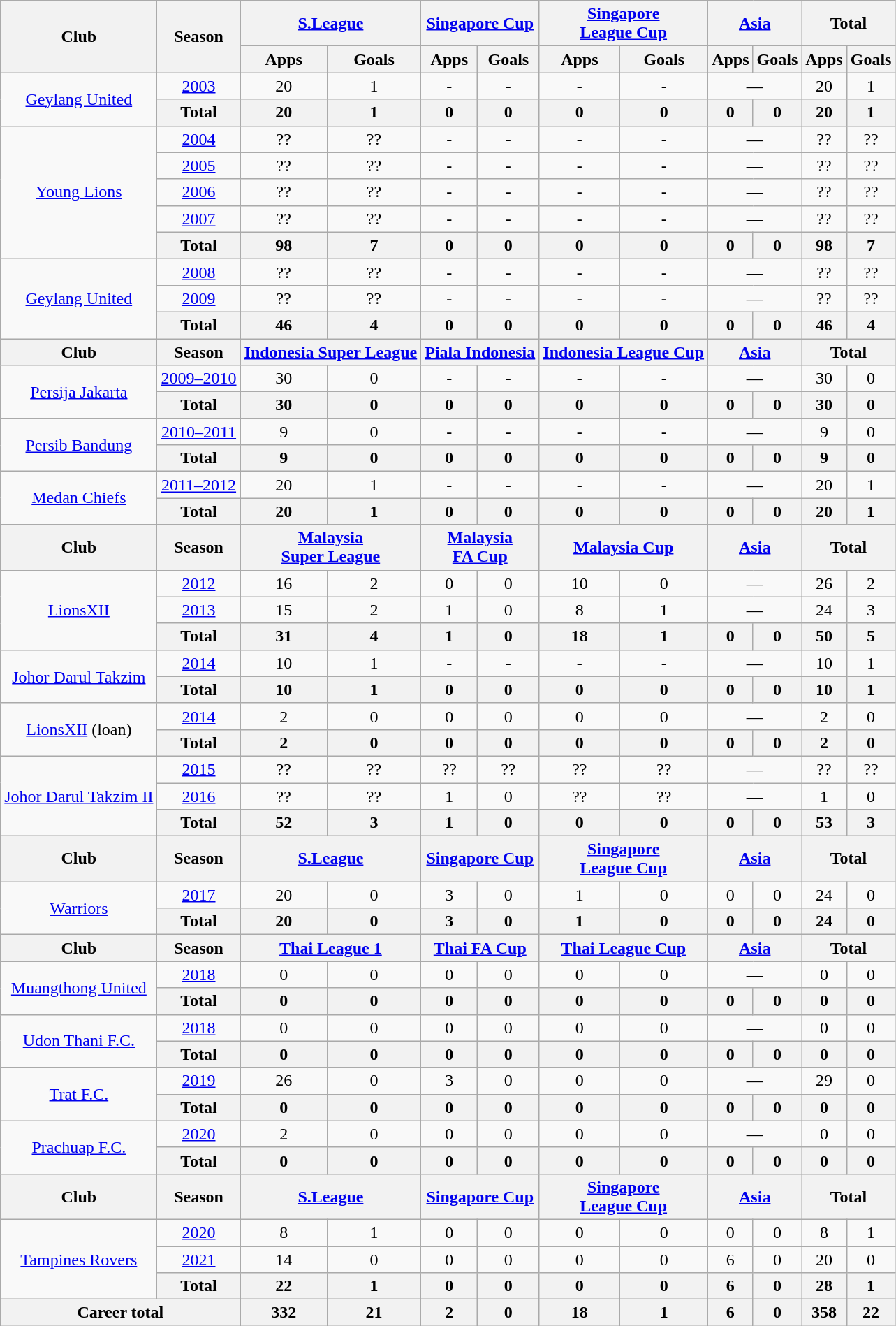<table class="wikitable" style="text-align:center">
<tr>
<th rowspan="2">Club</th>
<th rowspan="2">Season</th>
<th colspan="2"><a href='#'>S.League</a></th>
<th colspan="2"><a href='#'>Singapore Cup</a></th>
<th colspan="2"><a href='#'>Singapore<br>League Cup</a></th>
<th colspan="2"><a href='#'>Asia</a></th>
<th colspan="2">Total</th>
</tr>
<tr>
<th>Apps</th>
<th>Goals</th>
<th>Apps</th>
<th>Goals</th>
<th>Apps</th>
<th>Goals</th>
<th>Apps</th>
<th>Goals</th>
<th>Apps</th>
<th>Goals</th>
</tr>
<tr>
<td rowspan="2"><a href='#'>Geylang United</a></td>
<td><a href='#'>2003</a></td>
<td>20</td>
<td>1</td>
<td>-</td>
<td>-</td>
<td>-</td>
<td>-</td>
<td colspan='2'>—</td>
<td>20</td>
<td>1</td>
</tr>
<tr>
<th>Total</th>
<th>20</th>
<th>1</th>
<th>0</th>
<th>0</th>
<th>0</th>
<th>0</th>
<th>0</th>
<th>0</th>
<th>20</th>
<th>1</th>
</tr>
<tr>
<td rowspan="5"><a href='#'>Young Lions</a></td>
<td><a href='#'>2004</a></td>
<td>??</td>
<td>??</td>
<td>-</td>
<td>-</td>
<td>-</td>
<td>-</td>
<td colspan='2'>—</td>
<td>??</td>
<td>??</td>
</tr>
<tr>
<td><a href='#'>2005</a></td>
<td>??</td>
<td>??</td>
<td>-</td>
<td>-</td>
<td>-</td>
<td>-</td>
<td colspan='2'>—</td>
<td>??</td>
<td>??</td>
</tr>
<tr>
<td><a href='#'>2006</a></td>
<td>??</td>
<td>??</td>
<td>-</td>
<td>-</td>
<td>-</td>
<td>-</td>
<td colspan='2'>—</td>
<td>??</td>
<td>??</td>
</tr>
<tr>
<td><a href='#'>2007</a></td>
<td>??</td>
<td>??</td>
<td>-</td>
<td>-</td>
<td>-</td>
<td>-</td>
<td colspan='2'>—</td>
<td>??</td>
<td>??</td>
</tr>
<tr>
<th>Total</th>
<th>98</th>
<th>7</th>
<th>0</th>
<th>0</th>
<th>0</th>
<th>0</th>
<th>0</th>
<th>0</th>
<th>98</th>
<th>7</th>
</tr>
<tr>
<td rowspan="3"><a href='#'>Geylang United</a></td>
<td><a href='#'>2008</a></td>
<td>??</td>
<td>??</td>
<td>-</td>
<td>-</td>
<td>-</td>
<td>-</td>
<td colspan='2'>—</td>
<td>??</td>
<td>??</td>
</tr>
<tr>
<td><a href='#'>2009</a></td>
<td>??</td>
<td>??</td>
<td>-</td>
<td>-</td>
<td>-</td>
<td>-</td>
<td colspan='2'>—</td>
<td>??</td>
<td>??</td>
</tr>
<tr>
<th>Total</th>
<th>46</th>
<th>4</th>
<th>0</th>
<th>0</th>
<th>0</th>
<th>0</th>
<th>0</th>
<th>0</th>
<th>46</th>
<th>4</th>
</tr>
<tr>
<th>Club</th>
<th>Season</th>
<th colspan="2"><a href='#'>Indonesia Super League</a></th>
<th colspan="2"><a href='#'>Piala Indonesia</a></th>
<th colspan="2"><a href='#'>Indonesia League Cup</a></th>
<th colspan="2"><a href='#'>Asia</a></th>
<th colspan="2">Total</th>
</tr>
<tr>
<td rowspan="2"><a href='#'>Persija Jakarta</a></td>
<td><a href='#'>2009–2010</a></td>
<td>30</td>
<td>0</td>
<td>-</td>
<td>-</td>
<td>-</td>
<td>-</td>
<td colspan='2'>—</td>
<td>30</td>
<td>0</td>
</tr>
<tr>
<th>Total</th>
<th>30</th>
<th>0</th>
<th>0</th>
<th>0</th>
<th>0</th>
<th>0</th>
<th>0</th>
<th>0</th>
<th>30</th>
<th>0</th>
</tr>
<tr>
<td rowspan="2"><a href='#'>Persib Bandung</a></td>
<td><a href='#'>2010–2011</a></td>
<td>9</td>
<td>0</td>
<td>-</td>
<td>-</td>
<td>-</td>
<td>-</td>
<td colspan='2'>—</td>
<td>9</td>
<td>0</td>
</tr>
<tr>
<th>Total</th>
<th>9</th>
<th>0</th>
<th>0</th>
<th>0</th>
<th>0</th>
<th>0</th>
<th>0</th>
<th>0</th>
<th>9</th>
<th>0</th>
</tr>
<tr>
<td rowspan="2"><a href='#'>Medan Chiefs</a></td>
<td><a href='#'>2011–2012</a></td>
<td>20</td>
<td>1</td>
<td>-</td>
<td>-</td>
<td>-</td>
<td>-</td>
<td colspan='2'>—</td>
<td>20</td>
<td>1</td>
</tr>
<tr>
<th>Total</th>
<th>20</th>
<th>1</th>
<th>0</th>
<th>0</th>
<th>0</th>
<th>0</th>
<th>0</th>
<th>0</th>
<th>20</th>
<th>1</th>
</tr>
<tr>
<th>Club</th>
<th>Season</th>
<th colspan="2"><a href='#'>Malaysia<br>Super League</a></th>
<th colspan="2"><a href='#'>Malaysia<br>FA Cup</a></th>
<th colspan="2"><a href='#'>Malaysia Cup</a></th>
<th colspan="2"><a href='#'>Asia</a></th>
<th colspan="2">Total</th>
</tr>
<tr>
<td rowspan="3"><a href='#'>LionsXII</a></td>
<td><a href='#'>2012</a></td>
<td>16</td>
<td>2</td>
<td>0</td>
<td>0</td>
<td>10</td>
<td>0</td>
<td colspan='2'>—</td>
<td>26</td>
<td>2</td>
</tr>
<tr>
<td><a href='#'>2013</a></td>
<td>15</td>
<td>2</td>
<td>1</td>
<td>0</td>
<td>8</td>
<td>1</td>
<td colspan='2'>—</td>
<td>24</td>
<td>3</td>
</tr>
<tr>
<th>Total</th>
<th>31</th>
<th>4</th>
<th>1</th>
<th>0</th>
<th>18</th>
<th>1</th>
<th>0</th>
<th>0</th>
<th>50</th>
<th>5</th>
</tr>
<tr>
<td rowspan="2"><a href='#'>Johor Darul Takzim</a></td>
<td><a href='#'>2014</a></td>
<td>10</td>
<td>1</td>
<td>-</td>
<td>-</td>
<td>-</td>
<td>-</td>
<td colspan='2'>—</td>
<td>10</td>
<td>1</td>
</tr>
<tr>
<th>Total</th>
<th>10</th>
<th>1</th>
<th>0</th>
<th>0</th>
<th>0</th>
<th>0</th>
<th>0</th>
<th>0</th>
<th>10</th>
<th>1</th>
</tr>
<tr>
<td rowspan="2"><a href='#'>LionsXII</a> (loan)</td>
<td><a href='#'>2014</a></td>
<td>2</td>
<td>0</td>
<td>0</td>
<td>0</td>
<td>0</td>
<td>0</td>
<td colspan='2'>—</td>
<td>2</td>
<td>0</td>
</tr>
<tr>
<th>Total</th>
<th>2</th>
<th>0</th>
<th>0</th>
<th>0</th>
<th>0</th>
<th>0</th>
<th>0</th>
<th>0</th>
<th>2</th>
<th>0</th>
</tr>
<tr>
<td rowspan="3"><a href='#'>Johor Darul Takzim II</a></td>
<td><a href='#'>2015</a></td>
<td>??</td>
<td>??</td>
<td>??</td>
<td>??</td>
<td>??</td>
<td>??</td>
<td colspan='2'>—</td>
<td>??</td>
<td>??</td>
</tr>
<tr>
<td><a href='#'>2016</a></td>
<td>??</td>
<td>??</td>
<td>1</td>
<td>0</td>
<td>??</td>
<td>??</td>
<td colspan='2'>—</td>
<td>1</td>
<td>0</td>
</tr>
<tr>
<th>Total</th>
<th>52</th>
<th>3</th>
<th>1</th>
<th>0</th>
<th>0</th>
<th>0</th>
<th>0</th>
<th>0</th>
<th>53</th>
<th>3</th>
</tr>
<tr>
<th>Club</th>
<th>Season</th>
<th colspan="2"><a href='#'>S.League</a></th>
<th colspan="2"><a href='#'>Singapore Cup</a></th>
<th colspan="2"><a href='#'>Singapore<br>League Cup</a></th>
<th colspan="2"><a href='#'>Asia</a></th>
<th colspan="2">Total</th>
</tr>
<tr>
<td rowspan="2"><a href='#'>Warriors</a></td>
<td><a href='#'>2017</a></td>
<td>20</td>
<td>0</td>
<td>3</td>
<td>0</td>
<td>1</td>
<td>0</td>
<td>0</td>
<td>0</td>
<td>24</td>
<td>0</td>
</tr>
<tr>
<th>Total</th>
<th>20</th>
<th>0</th>
<th>3</th>
<th>0</th>
<th>1</th>
<th>0</th>
<th>0</th>
<th>0</th>
<th>24</th>
<th>0</th>
</tr>
<tr>
<th rowspan="1">Club</th>
<th rowspan="1">Season</th>
<th colspan="2"><a href='#'>Thai League 1</a></th>
<th colspan="2"><a href='#'>Thai FA Cup</a></th>
<th colspan="2"><a href='#'>Thai League Cup</a></th>
<th colspan="2"><a href='#'>Asia</a></th>
<th colspan="2">Total</th>
</tr>
<tr>
<td rowspan="2"><a href='#'>Muangthong United</a></td>
<td><a href='#'>2018</a></td>
<td>0</td>
<td>0</td>
<td>0</td>
<td>0</td>
<td>0</td>
<td>0</td>
<td colspan="2">—</td>
<td>0</td>
<td>0</td>
</tr>
<tr>
<th>Total</th>
<th>0</th>
<th>0</th>
<th>0</th>
<th>0</th>
<th>0</th>
<th>0</th>
<th>0</th>
<th>0</th>
<th>0</th>
<th>0</th>
</tr>
<tr>
<td rowspan="2"><a href='#'>Udon Thani F.C.</a></td>
<td><a href='#'>2018</a></td>
<td>0</td>
<td>0</td>
<td>0</td>
<td>0</td>
<td>0</td>
<td>0</td>
<td colspan="2">—</td>
<td>0</td>
<td>0</td>
</tr>
<tr>
<th>Total</th>
<th>0</th>
<th>0</th>
<th>0</th>
<th>0</th>
<th>0</th>
<th>0</th>
<th>0</th>
<th>0</th>
<th>0</th>
<th>0</th>
</tr>
<tr>
<td rowspan="2"><a href='#'>Trat F.C.</a></td>
<td><a href='#'>2019</a></td>
<td>26</td>
<td>0</td>
<td>3</td>
<td>0</td>
<td>0</td>
<td>0</td>
<td colspan="2">—</td>
<td>29</td>
<td>0</td>
</tr>
<tr>
<th>Total</th>
<th>0</th>
<th>0</th>
<th>0</th>
<th>0</th>
<th>0</th>
<th>0</th>
<th>0</th>
<th>0</th>
<th>0</th>
<th>0</th>
</tr>
<tr>
<td rowspan="2"><a href='#'>Prachuap F.C.</a></td>
<td><a href='#'>2020</a></td>
<td>2</td>
<td>0</td>
<td>0</td>
<td>0</td>
<td>0</td>
<td>0</td>
<td colspan="2">—</td>
<td>0</td>
<td>0</td>
</tr>
<tr>
<th>Total</th>
<th>0</th>
<th>0</th>
<th>0</th>
<th>0</th>
<th>0</th>
<th>0</th>
<th>0</th>
<th>0</th>
<th>0</th>
<th>0</th>
</tr>
<tr>
<th>Club</th>
<th>Season</th>
<th colspan="2"><a href='#'>S.League</a></th>
<th colspan="2"><a href='#'>Singapore Cup</a></th>
<th colspan="2"><a href='#'>Singapore<br>League Cup</a></th>
<th colspan="2"><a href='#'>Asia</a></th>
<th colspan="2">Total</th>
</tr>
<tr>
<td rowspan="3"><a href='#'>Tampines Rovers</a></td>
<td><a href='#'>2020</a></td>
<td>8</td>
<td>1</td>
<td>0</td>
<td>0</td>
<td>0</td>
<td>0</td>
<td>0</td>
<td>0</td>
<td>8</td>
<td>1</td>
</tr>
<tr>
<td><a href='#'>2021</a></td>
<td>14</td>
<td>0</td>
<td>0</td>
<td>0</td>
<td>0</td>
<td>0</td>
<td>6</td>
<td>0</td>
<td>20</td>
<td>0</td>
</tr>
<tr>
<th>Total</th>
<th>22</th>
<th>1</th>
<th>0</th>
<th>0</th>
<th>0</th>
<th>0</th>
<th>6</th>
<th>0</th>
<th>28</th>
<th>1</th>
</tr>
<tr>
<th colspan="2">Career total</th>
<th>332</th>
<th>21</th>
<th>2</th>
<th>0</th>
<th>18</th>
<th>1</th>
<th>6</th>
<th>0</th>
<th>358</th>
<th>22</th>
</tr>
</table>
